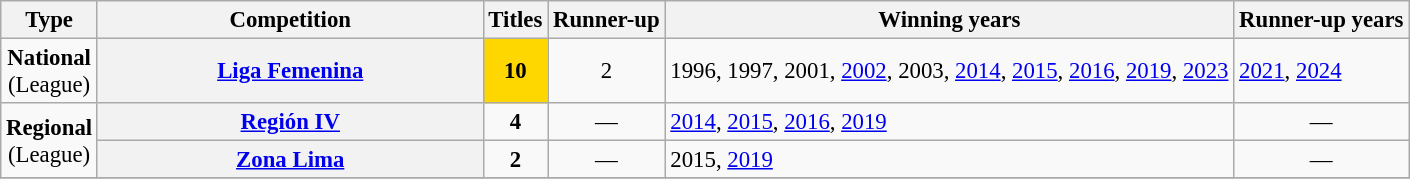<table class="wikitable plainrowheaders" style="font-size:95%; text-align:center;">
<tr>
<th>Type</th>
<th width=250px>Competition</th>
<th>Titles</th>
<th>Runner-up</th>
<th>Winning years</th>
<th>Runner-up years</th>
</tr>
<tr>
<td rowspan=1><strong>National</strong><br>(League)</td>
<th scope=col><a href='#'>Liga Femenina</a></th>
<td bgcolor="gold"><strong>10</strong></td>
<td>2</td>
<td align="left">1996, 1997, 2001, <a href='#'>2002</a>, 2003, <a href='#'>2014</a>, <a href='#'>2015</a>, <a href='#'>2016</a>, <a href='#'>2019</a>, <a href='#'>2023</a></td>
<td align="left"><a href='#'>2021</a>, <a href='#'>2024</a></td>
</tr>
<tr>
<td rowspan=2><strong>Regional</strong><br>(League)</td>
<th scope=col><a href='#'>Región IV</a></th>
<td><strong>4</strong></td>
<td style="text-align:center;">—</td>
<td align="left"><a href='#'>2014</a>, <a href='#'>2015</a>, <a href='#'>2016</a>, <a href='#'>2019</a></td>
<td style="text-align:center;">—</td>
</tr>
<tr>
<th scope=col><a href='#'>Zona Lima</a></th>
<td><strong>2</strong></td>
<td style="text-align:center;">—</td>
<td align="left">2015, <a href='#'>2019</a></td>
<td style="text-align:center;">—</td>
</tr>
<tr>
</tr>
</table>
